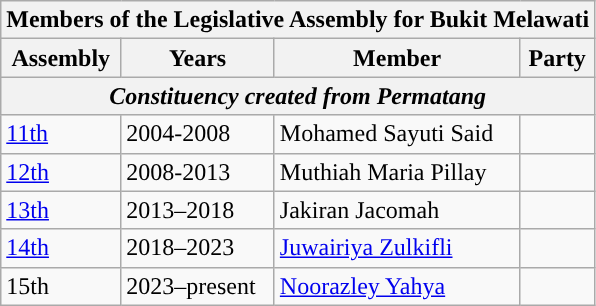<table class=wikitable>
<tr>
<th colspan=4>Members of the Legislative Assembly for Bukit Melawati</th>
</tr>
<tr>
<th>Assembly</th>
<th>Years</th>
<th>Member</th>
<th>Party</th>
</tr>
<tr>
<th colspan=4 align=center><em>Constituency created from Permatang</em></th>
</tr>
<tr>
<td><a href='#'>11th</a></td>
<td>2004-2008</td>
<td>Mohamed Sayuti Said</td>
<td></td>
</tr>
<tr>
<td><a href='#'>12th</a></td>
<td>2008-2013</td>
<td>Muthiah Maria Pillay</td>
<td></td>
</tr>
<tr>
<td><a href='#'>13th</a></td>
<td>2013–2018</td>
<td>Jakiran Jacomah</td>
<td></td>
</tr>
<tr>
<td><a href='#'>14th</a></td>
<td>2018–2023</td>
<td><a href='#'>Juwairiya Zulkifli</a></td>
<td></td>
</tr>
<tr>
<td>15th</td>
<td>2023–present</td>
<td><a href='#'>Noorazley Yahya</a></td>
<td></td>
</tr>
</table>
